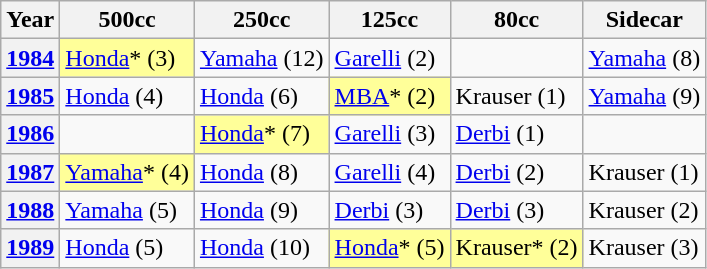<table class="wikitable">
<tr>
<th>Year</th>
<th>500cc</th>
<th>250cc</th>
<th>125cc</th>
<th>80cc</th>
<th>Sidecar</th>
</tr>
<tr>
<th><a href='#'>1984</a></th>
<td style="background:#ffff99;"> <a href='#'>Honda</a>* (3)</td>
<td> <a href='#'>Yamaha</a> (12)</td>
<td> <a href='#'>Garelli</a> (2)</td>
<td></td>
<td> <a href='#'>Yamaha</a> (8)</td>
</tr>
<tr>
<th><a href='#'>1985</a></th>
<td> <a href='#'>Honda</a> (4)</td>
<td> <a href='#'>Honda</a> (6)</td>
<td style="background:#ffff99;"> <a href='#'>MBA</a>* (2)</td>
<td> Krauser (1)</td>
<td> <a href='#'>Yamaha</a> (9)</td>
</tr>
<tr>
<th><a href='#'>1986</a></th>
<td></td>
<td style="background:#ffff99;"> <a href='#'>Honda</a>* (7)</td>
<td> <a href='#'>Garelli</a> (3)</td>
<td> <a href='#'>Derbi</a> (1)</td>
<td></td>
</tr>
<tr>
<th><a href='#'>1987</a></th>
<td style="background:#ffff99;"> <a href='#'>Yamaha</a>* (4)</td>
<td> <a href='#'>Honda</a> (8)</td>
<td> <a href='#'>Garelli</a> (4)</td>
<td> <a href='#'>Derbi</a> (2)</td>
<td> Krauser (1)</td>
</tr>
<tr>
<th><a href='#'>1988</a></th>
<td> <a href='#'>Yamaha</a> (5)</td>
<td> <a href='#'>Honda</a> (9)</td>
<td> <a href='#'>Derbi</a> (3)</td>
<td> <a href='#'>Derbi</a> (3)</td>
<td> Krauser (2)</td>
</tr>
<tr>
<th><a href='#'>1989</a></th>
<td> <a href='#'>Honda</a> (5)</td>
<td> <a href='#'>Honda</a> (10)</td>
<td style="background:#ffff99;"> <a href='#'>Honda</a>* (5)</td>
<td style="background:#ffff99;"> Krauser* (2)</td>
<td> Krauser (3)</td>
</tr>
</table>
